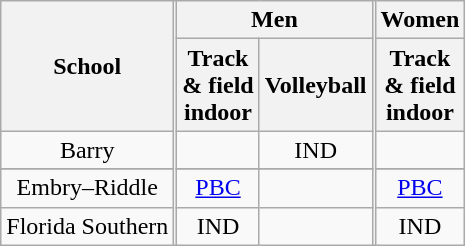<table class="wikitable" style="text-align:center">
<tr>
<th rowspan=2>School</th>
<th rowspan=11 width=1 style="padding:0"></th>
<th colspan=2>Men</th>
<th rowspan=11 width=1 style="padding:0"></th>
<th>Women</th>
</tr>
<tr>
<th>Track<br>& field<br>indoor</th>
<th>Volleyball </th>
<th>Track<br>& field<br>indoor</th>
</tr>
<tr>
<td>Barry</td>
<td></td>
<td>IND</td>
<td></td>
</tr>
<tr>
</tr>
<tr>
<td>Embry–Riddle</td>
<td><a href='#'>PBC</a></td>
<td></td>
<td><a href='#'>PBC</a></td>
</tr>
<tr>
<td>Florida Southern</td>
<td>IND</td>
<td></td>
<td>IND</td>
</tr>
</table>
